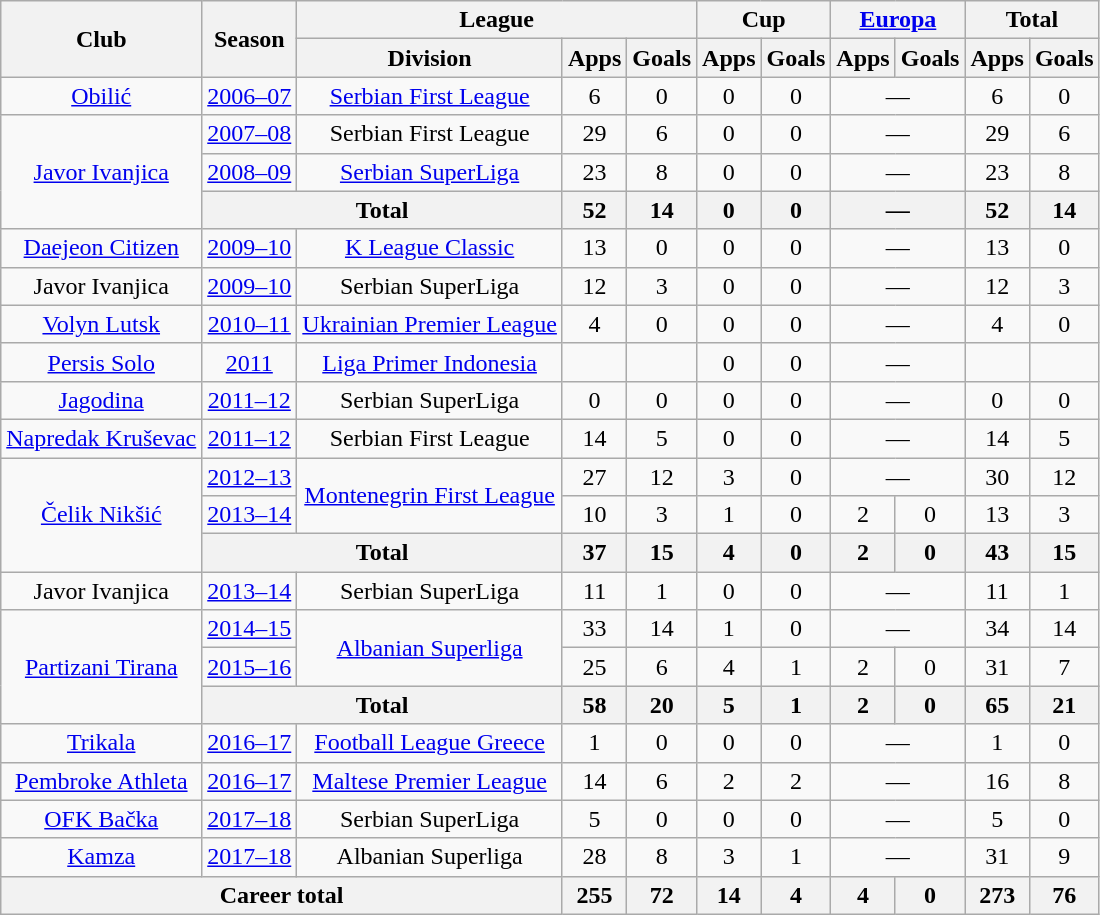<table class="wikitable" style="text-align:center">
<tr>
<th rowspan="2">Club</th>
<th rowspan="2">Season</th>
<th colspan="3">League</th>
<th colspan="2">Cup</th>
<th colspan="2"><a href='#'>Europa</a></th>
<th colspan="2">Total</th>
</tr>
<tr>
<th>Division</th>
<th>Apps</th>
<th>Goals</th>
<th>Apps</th>
<th>Goals</th>
<th>Apps</th>
<th>Goals</th>
<th>Apps</th>
<th>Goals</th>
</tr>
<tr>
<td><a href='#'>Obilić</a></td>
<td><a href='#'>2006–07</a></td>
<td><a href='#'>Serbian First League</a></td>
<td>6</td>
<td>0</td>
<td>0</td>
<td>0</td>
<td colspan="2">—</td>
<td>6</td>
<td>0</td>
</tr>
<tr>
<td rowspan="3"><a href='#'>Javor Ivanjica</a></td>
<td><a href='#'>2007–08</a></td>
<td>Serbian First League</td>
<td>29</td>
<td>6</td>
<td>0</td>
<td>0</td>
<td colspan="2">—</td>
<td>29</td>
<td>6</td>
</tr>
<tr>
<td><a href='#'>2008–09</a></td>
<td><a href='#'>Serbian SuperLiga</a></td>
<td>23</td>
<td>8</td>
<td>0</td>
<td>0</td>
<td colspan="2">—</td>
<td>23</td>
<td>8</td>
</tr>
<tr>
<th colspan="2">Total</th>
<th>52</th>
<th>14</th>
<th>0</th>
<th>0</th>
<th colspan="2">—</th>
<th>52</th>
<th>14</th>
</tr>
<tr>
<td><a href='#'>Daejeon Citizen</a></td>
<td><a href='#'>2009–10</a></td>
<td><a href='#'>K League Classic</a></td>
<td>13</td>
<td>0</td>
<td>0</td>
<td>0</td>
<td colspan="2">—</td>
<td>13</td>
<td>0</td>
</tr>
<tr>
<td>Javor Ivanjica</td>
<td><a href='#'>2009–10</a></td>
<td>Serbian SuperLiga</td>
<td>12</td>
<td>3</td>
<td>0</td>
<td>0</td>
<td colspan="2">—</td>
<td>12</td>
<td>3</td>
</tr>
<tr>
<td><a href='#'>Volyn Lutsk</a></td>
<td><a href='#'>2010–11</a></td>
<td><a href='#'>Ukrainian Premier League</a></td>
<td>4</td>
<td>0</td>
<td>0</td>
<td>0</td>
<td colspan="2">—</td>
<td>4</td>
<td>0</td>
</tr>
<tr>
<td><a href='#'>Persis Solo</a></td>
<td><a href='#'>2011</a></td>
<td><a href='#'>Liga Primer Indonesia</a></td>
<td></td>
<td></td>
<td>0</td>
<td>0</td>
<td colspan="2">—</td>
<td></td>
<td></td>
</tr>
<tr>
<td><a href='#'>Jagodina</a></td>
<td><a href='#'>2011–12</a></td>
<td>Serbian SuperLiga</td>
<td>0</td>
<td>0</td>
<td>0</td>
<td>0</td>
<td colspan="2">—</td>
<td>0</td>
<td>0</td>
</tr>
<tr>
<td><a href='#'>Napredak Kruševac</a></td>
<td><a href='#'>2011–12</a></td>
<td>Serbian First League</td>
<td>14</td>
<td>5</td>
<td>0</td>
<td>0</td>
<td colspan="2">—</td>
<td>14</td>
<td>5</td>
</tr>
<tr>
<td rowspan="3"><a href='#'>Čelik Nikšić</a></td>
<td><a href='#'>2012–13</a></td>
<td rowspan="2"><a href='#'>Montenegrin First League</a></td>
<td>27</td>
<td>12</td>
<td>3</td>
<td>0</td>
<td colspan="2">—</td>
<td>30</td>
<td>12</td>
</tr>
<tr>
<td><a href='#'>2013–14</a></td>
<td>10</td>
<td>3</td>
<td>1</td>
<td>0</td>
<td>2</td>
<td>0</td>
<td>13</td>
<td>3</td>
</tr>
<tr>
<th colspan="2">Total</th>
<th>37</th>
<th>15</th>
<th>4</th>
<th>0</th>
<th>2</th>
<th>0</th>
<th>43</th>
<th>15</th>
</tr>
<tr>
<td>Javor Ivanjica</td>
<td><a href='#'>2013–14</a></td>
<td>Serbian SuperLiga</td>
<td>11</td>
<td>1</td>
<td>0</td>
<td>0</td>
<td colspan="2">—</td>
<td>11</td>
<td>1</td>
</tr>
<tr>
<td rowspan="3"><a href='#'>Partizani Tirana</a></td>
<td><a href='#'>2014–15</a></td>
<td rowspan="2"><a href='#'>Albanian Superliga</a></td>
<td>33</td>
<td>14</td>
<td>1</td>
<td>0</td>
<td colspan="2">—</td>
<td>34</td>
<td>14</td>
</tr>
<tr>
<td><a href='#'>2015–16</a></td>
<td>25</td>
<td>6</td>
<td>4</td>
<td>1</td>
<td>2</td>
<td>0</td>
<td>31</td>
<td>7</td>
</tr>
<tr>
<th colspan="2">Total</th>
<th>58</th>
<th>20</th>
<th>5</th>
<th>1</th>
<th>2</th>
<th>0</th>
<th>65</th>
<th>21</th>
</tr>
<tr>
<td><a href='#'>Trikala</a></td>
<td><a href='#'>2016–17</a></td>
<td><a href='#'>Football League Greece</a></td>
<td>1</td>
<td>0</td>
<td>0</td>
<td>0</td>
<td colspan="2">—</td>
<td>1</td>
<td>0</td>
</tr>
<tr>
<td><a href='#'>Pembroke Athleta</a></td>
<td><a href='#'>2016–17</a></td>
<td><a href='#'>Maltese Premier League</a></td>
<td>14</td>
<td>6</td>
<td>2</td>
<td>2</td>
<td colspan="2">—</td>
<td>16</td>
<td>8</td>
</tr>
<tr>
<td><a href='#'>OFK Bačka</a></td>
<td><a href='#'>2017–18</a></td>
<td>Serbian SuperLiga</td>
<td>5</td>
<td>0</td>
<td>0</td>
<td>0</td>
<td colspan="2">—</td>
<td>5</td>
<td>0</td>
</tr>
<tr>
<td><a href='#'>Kamza</a></td>
<td><a href='#'>2017–18</a></td>
<td>Albanian Superliga</td>
<td>28</td>
<td>8</td>
<td>3</td>
<td>1</td>
<td colspan="2">—</td>
<td>31</td>
<td>9</td>
</tr>
<tr>
<th colspan="3">Career total</th>
<th>255</th>
<th>72</th>
<th>14</th>
<th>4</th>
<th>4</th>
<th>0</th>
<th>273</th>
<th>76</th>
</tr>
</table>
